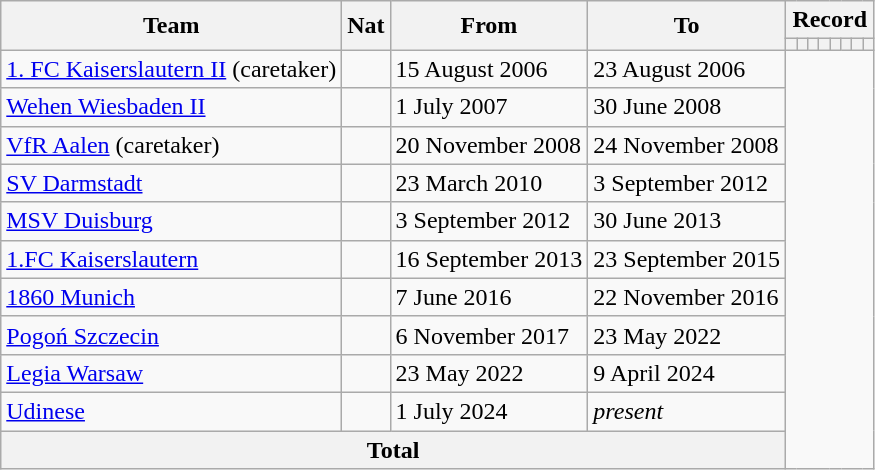<table class="wikitable" style="text-align: center">
<tr>
<th rowspan="2">Team</th>
<th rowspan="2">Nat</th>
<th rowspan="2">From</th>
<th rowspan="2">To</th>
<th colspan="8">Record</th>
</tr>
<tr>
<th></th>
<th></th>
<th></th>
<th></th>
<th></th>
<th></th>
<th></th>
<th></th>
</tr>
<tr>
<td align=left><a href='#'>1. FC Kaiserslautern II</a> (caretaker)</td>
<td></td>
<td align=left>15 August 2006</td>
<td align=left>23 August 2006<br></td>
</tr>
<tr>
<td align=left><a href='#'>Wehen Wiesbaden II</a></td>
<td></td>
<td align=left>1 July 2007</td>
<td align=left>30 June 2008<br></td>
</tr>
<tr>
<td align=left><a href='#'>VfR Aalen</a> (caretaker)</td>
<td></td>
<td align=left>20 November 2008</td>
<td align=left>24 November 2008<br></td>
</tr>
<tr>
<td align=left><a href='#'>SV Darmstadt</a></td>
<td></td>
<td align=left>23 March 2010</td>
<td align=left>3 September 2012<br></td>
</tr>
<tr>
<td align=left><a href='#'>MSV Duisburg</a></td>
<td></td>
<td align=left>3 September 2012</td>
<td align=left>30 June 2013<br></td>
</tr>
<tr>
<td align=left><a href='#'>1.FC Kaiserslautern</a></td>
<td></td>
<td align=left>16 September 2013</td>
<td align=left>23 September 2015<br></td>
</tr>
<tr>
<td align=left><a href='#'>1860 Munich</a></td>
<td></td>
<td align=left>7 June 2016</td>
<td align=left>22 November 2016<br></td>
</tr>
<tr>
<td align=left><a href='#'>Pogoń Szczecin</a></td>
<td></td>
<td align=left>6 November 2017</td>
<td align=left>23 May 2022<br></td>
</tr>
<tr>
<td align=left><a href='#'>Legia Warsaw</a></td>
<td></td>
<td align=left>23 May 2022</td>
<td align=left>9 April 2024<br></td>
</tr>
<tr>
<td align=left><a href='#'>Udinese</a></td>
<td></td>
<td align=left>1 July 2024</td>
<td align=left><em>present</em><br></td>
</tr>
<tr>
<th colspan="4">Total<br></th>
</tr>
</table>
